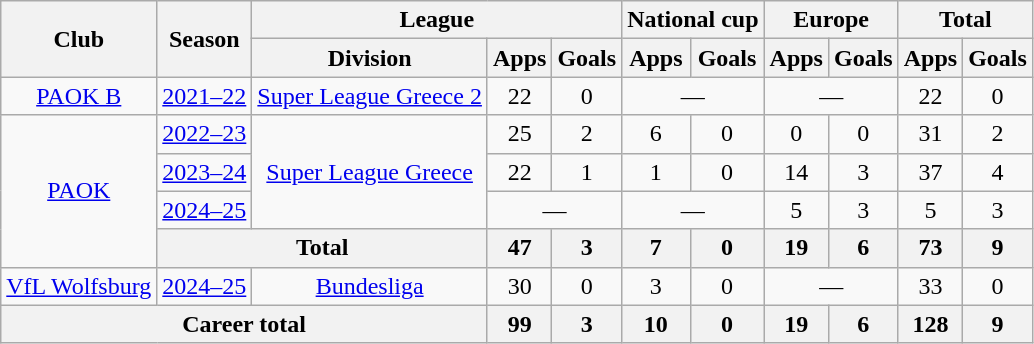<table class="wikitable" style="text-align:center">
<tr>
<th rowspan="2">Club</th>
<th rowspan="2">Season</th>
<th colspan="3">League</th>
<th colspan="2">National cup</th>
<th colspan="2">Europe</th>
<th colspan="2">Total</th>
</tr>
<tr>
<th>Division</th>
<th>Apps</th>
<th>Goals</th>
<th>Apps</th>
<th>Goals</th>
<th>Apps</th>
<th>Goals</th>
<th>Apps</th>
<th>Goals</th>
</tr>
<tr>
<td><a href='#'>PAOK B</a></td>
<td><a href='#'>2021–22</a></td>
<td><a href='#'>Super League Greece 2</a></td>
<td>22</td>
<td>0</td>
<td colspan="2">—</td>
<td colspan="2">—</td>
<td>22</td>
<td>0</td>
</tr>
<tr>
<td rowspan="4"><a href='#'>PAOK</a></td>
<td><a href='#'>2022–23</a></td>
<td rowspan="3"><a href='#'>Super League Greece</a></td>
<td>25</td>
<td>2</td>
<td>6</td>
<td>0</td>
<td>0</td>
<td>0</td>
<td>31</td>
<td>2</td>
</tr>
<tr>
<td><a href='#'>2023–24</a></td>
<td>22</td>
<td>1</td>
<td>1</td>
<td>0</td>
<td>14</td>
<td>3</td>
<td>37</td>
<td>4</td>
</tr>
<tr>
<td><a href='#'>2024–25</a></td>
<td colspan="2">—</td>
<td colspan="2">—</td>
<td>5</td>
<td>3</td>
<td>5</td>
<td>3</td>
</tr>
<tr>
<th colspan="2">Total</th>
<th>47</th>
<th>3</th>
<th>7</th>
<th>0</th>
<th>19</th>
<th>6</th>
<th>73</th>
<th>9</th>
</tr>
<tr>
<td><a href='#'>VfL Wolfsburg</a></td>
<td><a href='#'>2024–25</a></td>
<td><a href='#'>Bundesliga</a></td>
<td>30</td>
<td>0</td>
<td>3</td>
<td>0</td>
<td colspan="2">—</td>
<td>33</td>
<td>0</td>
</tr>
<tr>
<th colspan="3">Career total</th>
<th>99</th>
<th>3</th>
<th>10</th>
<th>0</th>
<th>19</th>
<th>6</th>
<th>128</th>
<th>9</th>
</tr>
</table>
